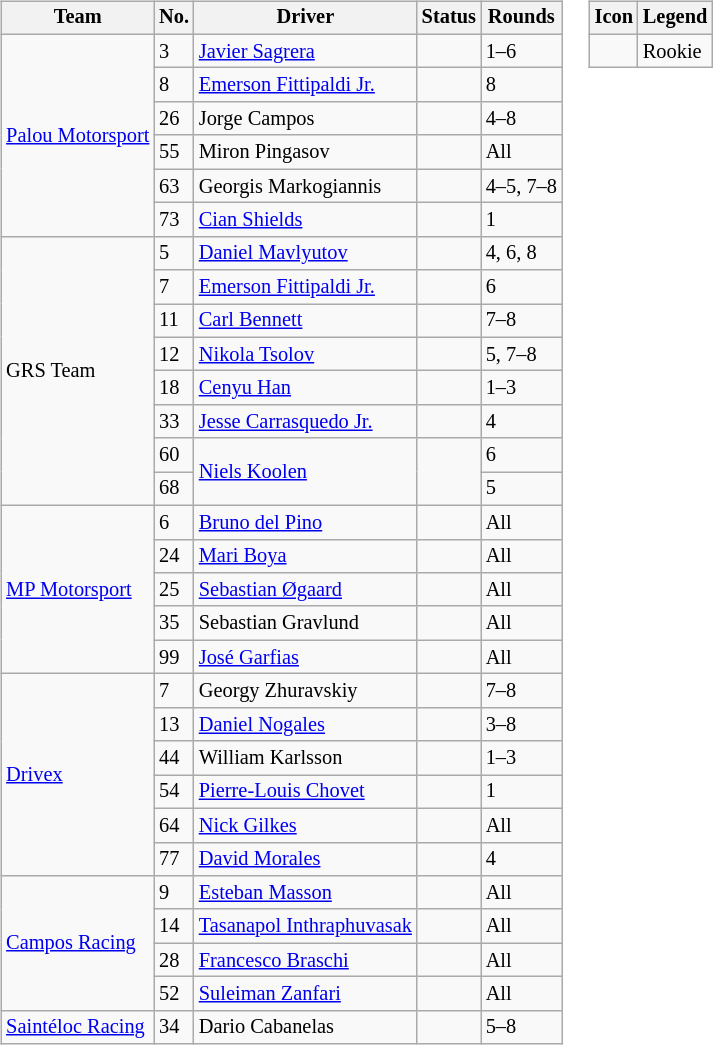<table>
<tr>
<td><br><table class="wikitable" style="font-size: 85%;">
<tr>
<th>Team</th>
<th>No.</th>
<th>Driver</th>
<th>Status</th>
<th>Rounds</th>
</tr>
<tr>
<td rowspan=6> <a href='#'>Palou Motorsport</a></td>
<td>3</td>
<td> <a href='#'>Javier Sagrera</a></td>
<td></td>
<td>1–6</td>
</tr>
<tr>
<td>8</td>
<td> <a href='#'>Emerson Fittipaldi Jr.</a></td>
<td align="center"></td>
<td>8</td>
</tr>
<tr>
<td>26</td>
<td> Jorge Campos</td>
<td align=center></td>
<td>4–8</td>
</tr>
<tr>
<td>55</td>
<td> Miron Pingasov</td>
<td align=center></td>
<td>All</td>
</tr>
<tr>
<td>63</td>
<td> Georgis Markogiannis</td>
<td align=center></td>
<td nowrap>4–5, 7–8</td>
</tr>
<tr>
<td>73</td>
<td> <a href='#'>Cian Shields</a></td>
<td></td>
<td>1</td>
</tr>
<tr>
<td rowspan="8"> GRS Team</td>
<td>5</td>
<td> <a href='#'>Daniel Mavlyutov</a></td>
<td align=center></td>
<td>4, 6, 8</td>
</tr>
<tr>
<td>7</td>
<td> <a href='#'>Emerson Fittipaldi Jr.</a></td>
<td align="center"></td>
<td>6</td>
</tr>
<tr>
<td>11</td>
<td> <a href='#'>Carl Bennett</a></td>
<td align=center></td>
<td>7–8</td>
</tr>
<tr>
<td>12</td>
<td> <a href='#'>Nikola Tsolov</a></td>
<td></td>
<td>5, 7–8</td>
</tr>
<tr>
<td>18</td>
<td> <a href='#'>Cenyu Han</a></td>
<td></td>
<td>1–3</td>
</tr>
<tr>
<td>33</td>
<td> <a href='#'>Jesse Carrasquedo Jr.</a></td>
<td align=center></td>
<td>4</td>
</tr>
<tr>
<td>60</td>
<td rowspan="2"> <a href='#'>Niels Koolen</a></td>
<td rowspan="2"></td>
<td>6</td>
</tr>
<tr>
<td>68</td>
<td>5</td>
</tr>
<tr>
<td rowspan=5> <a href='#'>MP Motorsport</a></td>
<td>6</td>
<td> <a href='#'>Bruno del Pino</a></td>
<td align=center></td>
<td>All</td>
</tr>
<tr>
<td>24</td>
<td> <a href='#'>Mari Boya</a></td>
<td></td>
<td>All</td>
</tr>
<tr>
<td>25</td>
<td> <a href='#'>Sebastian Øgaard</a></td>
<td></td>
<td>All</td>
</tr>
<tr>
<td>35</td>
<td> Sebastian Gravlund</td>
<td align=center></td>
<td>All</td>
</tr>
<tr>
<td>99</td>
<td> <a href='#'>José Garfias</a></td>
<td></td>
<td>All</td>
</tr>
<tr>
<td rowspan=6> <a href='#'>Drivex</a></td>
<td>7</td>
<td> Georgy Zhuravskiy</td>
<td align=center></td>
<td>7–8</td>
</tr>
<tr>
<td>13</td>
<td> <a href='#'>Daniel Nogales</a></td>
<td align=center></td>
<td>3–8</td>
</tr>
<tr>
<td>44</td>
<td> William Karlsson</td>
<td align=center></td>
<td>1–3</td>
</tr>
<tr>
<td>54</td>
<td> <a href='#'>Pierre-Louis Chovet</a></td>
<td></td>
<td>1</td>
</tr>
<tr>
<td>64</td>
<td> <a href='#'>Nick Gilkes</a></td>
<td></td>
<td>All</td>
</tr>
<tr>
<td>77</td>
<td> <a href='#'>David Morales</a></td>
<td></td>
<td>4</td>
</tr>
<tr>
<td rowspan=4> <a href='#'>Campos Racing</a></td>
<td>9</td>
<td> <a href='#'>Esteban Masson</a></td>
<td></td>
<td>All</td>
</tr>
<tr>
<td>14</td>
<td nowrap> <a href='#'>Tasanapol Inthraphuvasak</a></td>
<td></td>
<td>All</td>
</tr>
<tr>
<td>28</td>
<td> <a href='#'>Francesco Braschi</a></td>
<td></td>
<td>All</td>
</tr>
<tr>
<td>52</td>
<td> <a href='#'>Suleiman Zanfari</a></td>
<td align=center></td>
<td>All</td>
</tr>
<tr>
<td nowrap> <a href='#'>Saintéloc Racing</a></td>
<td>34</td>
<td> Dario Cabanelas</td>
<td align=center></td>
<td>5–8</td>
</tr>
</table>
</td>
<td style="vertical-align:top"><br><table class="wikitable" style="font-size: 85%">
<tr>
<th>Icon</th>
<th>Legend</th>
</tr>
<tr>
<td style="text-align:center"></td>
<td>Rookie</td>
</tr>
</table>
</td>
</tr>
</table>
